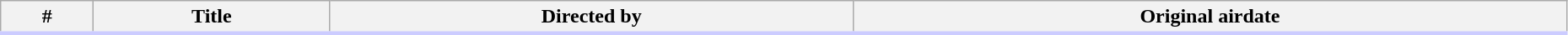<table class="wikitable" width="98%" style="background: #FFF;">
<tr style="border-bottom: 3px solid #CCF">
<th>#</th>
<th>Title</th>
<th>Directed by</th>
<th>Original airdate<br>














</th>
</tr>
</table>
